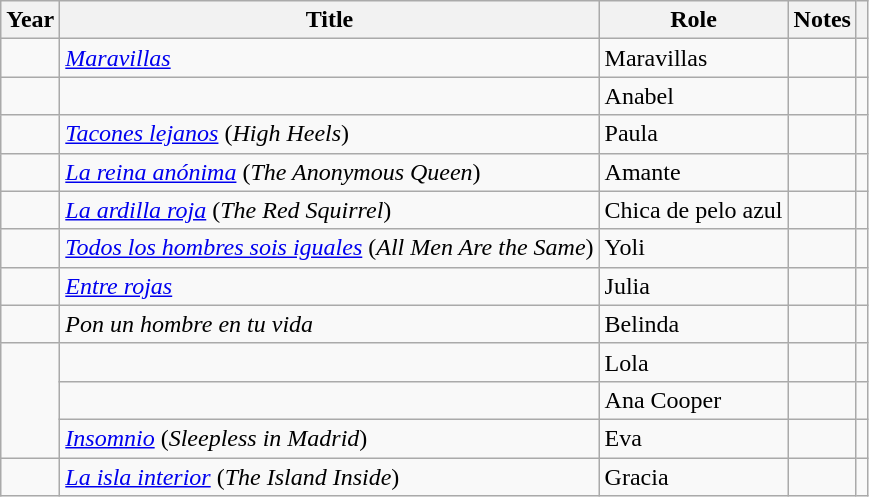<table class="wikitable sortable">
<tr>
<th>Year</th>
<th>Title</th>
<th>Role</th>
<th class="unsortable">Notes</th>
<th class="unsortable"></th>
</tr>
<tr>
<td></td>
<td><em><a href='#'>Maravillas</a></em></td>
<td>Maravillas</td>
<td></td>
<td></td>
</tr>
<tr>
<td></td>
<td><em></em></td>
<td>Anabel</td>
<td></td>
<td></td>
</tr>
<tr>
<td></td>
<td><em><a href='#'>Tacones lejanos</a></em> (<em>High Heels</em>)</td>
<td>Paula</td>
<td></td>
<td></td>
</tr>
<tr>
<td></td>
<td><em><a href='#'>La reina anónima</a></em> (<em>The Anonymous Queen</em>)</td>
<td>Amante</td>
<td></td>
<td></td>
</tr>
<tr>
<td></td>
<td><em><a href='#'>La ardilla roja</a></em> (<em>The Red Squirrel</em>)</td>
<td>Chica de pelo azul</td>
<td></td>
<td></td>
</tr>
<tr>
<td></td>
<td><em><a href='#'>Todos los hombres sois iguales</a></em> (<em>All Men Are the Same</em>)</td>
<td>Yoli</td>
<td></td>
<td></td>
</tr>
<tr>
<td></td>
<td><em><a href='#'>Entre rojas</a></em></td>
<td>Julia</td>
<td></td>
<td></td>
</tr>
<tr>
<td></td>
<td><em>Pon un hombre en tu vida</em></td>
<td>Belinda</td>
<td></td>
<td {{center></td>
</tr>
<tr>
<td rowspan = "3"></td>
<td><em></em></td>
<td>Lola</td>
<td></td>
<td></td>
</tr>
<tr>
<td><em></em></td>
<td>Ana Cooper</td>
<td></td>
<td></td>
</tr>
<tr>
<td><em><a href='#'>Insomnio</a></em> (<em>Sleepless in Madrid</em>)</td>
<td>Eva</td>
<td></td>
<td></td>
</tr>
<tr>
<td></td>
<td><em><a href='#'>La isla interior</a></em> (<em>The Island Inside</em>)</td>
<td>Gracia</td>
<td></td>
<td></td>
</tr>
</table>
